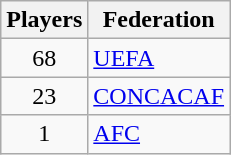<table class="wikitable">
<tr>
<th>Players</th>
<th>Federation</th>
</tr>
<tr>
<td align="center">68</td>
<td><a href='#'>UEFA</a></td>
</tr>
<tr>
<td align="center">23</td>
<td><a href='#'>CONCACAF</a></td>
</tr>
<tr>
<td align="center">1</td>
<td><a href='#'>AFC</a></td>
</tr>
</table>
